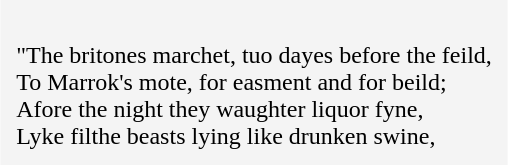<table cellpadding=10 border="0" align=center>
<tr>
<td bgcolor=#f4f4f4><br>"The britones marchet, tuo dayes before the feild,<br>
To Marrok's mote, for easment and for beild;<br>
Afore the night they waughter liquor fyne,<br>
Lyke filthe beasts lying like drunken swine,<br></td>
</tr>
</table>
